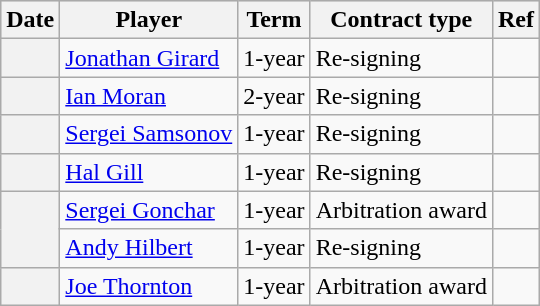<table class="wikitable plainrowheaders">
<tr style="background:#ddd; text-align:center;">
<th>Date</th>
<th>Player</th>
<th>Term</th>
<th>Contract type</th>
<th>Ref</th>
</tr>
<tr>
<th scope="row"></th>
<td><a href='#'>Jonathan Girard</a></td>
<td>1-year</td>
<td>Re-signing</td>
<td></td>
</tr>
<tr>
<th scope="row"></th>
<td><a href='#'>Ian Moran</a></td>
<td>2-year</td>
<td>Re-signing</td>
<td></td>
</tr>
<tr>
<th scope="row"></th>
<td><a href='#'>Sergei Samsonov</a></td>
<td>1-year</td>
<td>Re-signing</td>
<td></td>
</tr>
<tr>
<th scope="row"></th>
<td><a href='#'>Hal Gill</a></td>
<td>1-year</td>
<td>Re-signing</td>
<td></td>
</tr>
<tr>
<th scope="row" rowspan=2></th>
<td><a href='#'>Sergei Gonchar</a></td>
<td>1-year</td>
<td>Arbitration award</td>
<td></td>
</tr>
<tr>
<td><a href='#'>Andy Hilbert</a></td>
<td>1-year</td>
<td>Re-signing</td>
<td></td>
</tr>
<tr>
<th scope="row"></th>
<td><a href='#'>Joe Thornton</a></td>
<td>1-year</td>
<td>Arbitration award</td>
<td></td>
</tr>
</table>
